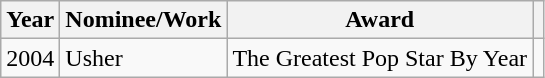<table class="wikitable">
<tr>
<th>Year</th>
<th>Nominee/Work</th>
<th>Award</th>
<th></th>
</tr>
<tr>
<td>2004</td>
<td>Usher</td>
<td>The Greatest Pop Star By Year</td>
<td style="text-align:center;"></td>
</tr>
</table>
